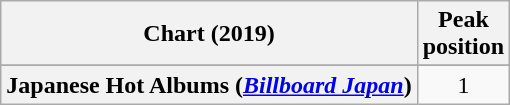<table class="wikitable plainrowheaders" style="text-align:center">
<tr>
<th scope="col">Chart (2019)</th>
<th scope="col">Peak<br>position</th>
</tr>
<tr>
</tr>
<tr>
<th scope="row">Japanese Hot Albums (<em><a href='#'>Billboard Japan</a></em>)</th>
<td>1</td>
</tr>
</table>
